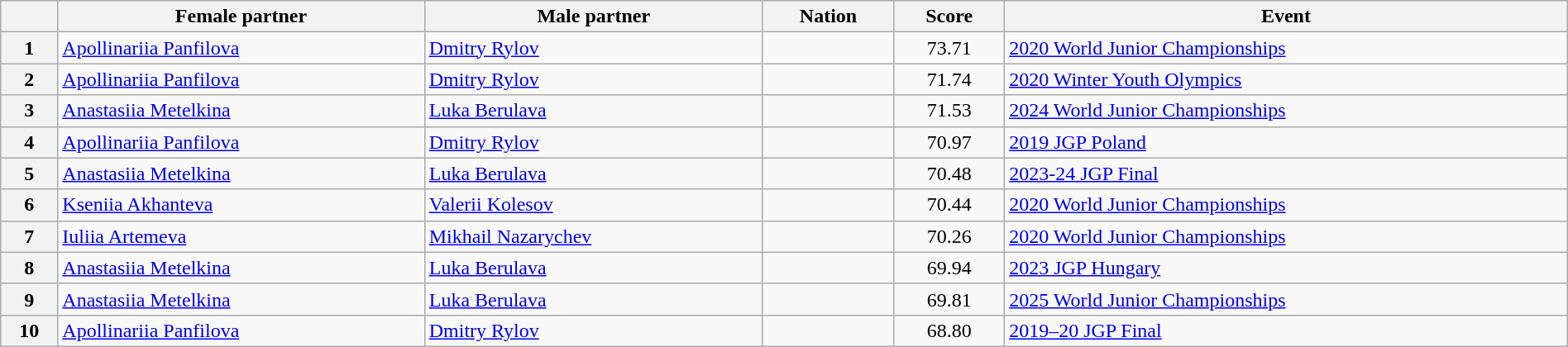<table class="wikitable sortable" style="text-align:left; width:100%">
<tr>
<th scope="col"></th>
<th scope="col">Female partner</th>
<th scope="col">Male partner</th>
<th scope="col">Nation</th>
<th scope="col">Score</th>
<th scope="col">Event</th>
</tr>
<tr>
<th scope="row">1</th>
<td><a href='#'>Apollinariia Panfilova</a></td>
<td><a href='#'>Dmitry Rylov</a></td>
<td></td>
<td style="text-align:center;">73.71</td>
<td><a href='#'>2020 World Junior Championships</a></td>
</tr>
<tr>
<th scope="row">2</th>
<td><a href='#'>Apollinariia Panfilova</a></td>
<td><a href='#'>Dmitry Rylov</a></td>
<td></td>
<td style="text-align:center;">71.74</td>
<td><a href='#'>2020 Winter Youth Olympics</a></td>
</tr>
<tr>
<th scope="row">3</th>
<td><a href='#'>Anastasiia Metelkina</a></td>
<td><a href='#'>Luka Berulava</a></td>
<td></td>
<td style="text-align:center;">71.53</td>
<td><a href='#'>2024 World Junior Championships</a></td>
</tr>
<tr>
<th scope="row">4</th>
<td><a href='#'>Apollinariia Panfilova</a></td>
<td><a href='#'>Dmitry Rylov</a></td>
<td></td>
<td style="text-align:center;">70.97</td>
<td><a href='#'>2019 JGP Poland</a></td>
</tr>
<tr>
<th scope="row">5</th>
<td><a href='#'>Anastasiia Metelkina</a></td>
<td><a href='#'>Luka Berulava</a></td>
<td></td>
<td style="text-align:center;">70.48</td>
<td><a href='#'>2023-24 JGP Final</a></td>
</tr>
<tr>
<th scope="row">6</th>
<td><a href='#'>Kseniia Akhanteva</a></td>
<td><a href='#'>Valerii Kolesov</a></td>
<td></td>
<td style="text-align:center;">70.44</td>
<td><a href='#'>2020 World Junior Championships</a></td>
</tr>
<tr>
<th scope="row">7</th>
<td><a href='#'>Iuliia Artemeva</a></td>
<td><a href='#'>Mikhail Nazarychev</a></td>
<td></td>
<td style="text-align:center;">70.26</td>
<td><a href='#'>2020 World Junior Championships</a></td>
</tr>
<tr>
<th scope="row">8</th>
<td><a href='#'>Anastasiia Metelkina</a></td>
<td><a href='#'>Luka Berulava</a></td>
<td></td>
<td style="text-align:center;">69.94</td>
<td><a href='#'>2023 JGP Hungary</a></td>
</tr>
<tr>
<th scope="row">9</th>
<td><a href='#'>Anastasiia Metelkina</a></td>
<td><a href='#'>Luka Berulava</a></td>
<td></td>
<td style="text-align:center;">69.81</td>
<td><a href='#'>2025 World Junior Championships</a></td>
</tr>
<tr>
<th scope="row">10</th>
<td><a href='#'>Apollinariia Panfilova</a></td>
<td><a href='#'>Dmitry Rylov</a></td>
<td></td>
<td style="text-align:center;">68.80</td>
<td><a href='#'>2019–20 JGP Final</a></td>
</tr>
</table>
